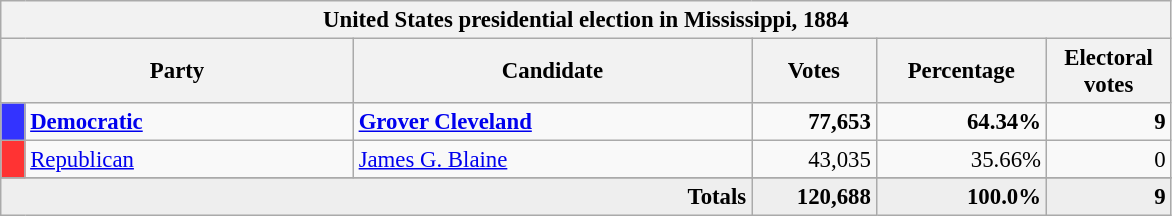<table class="wikitable" style="font-size: 95%;">
<tr>
<th colspan="6">United States presidential election in Mississippi, 1884</th>
</tr>
<tr>
<th colspan="2" style="width: 15em">Party</th>
<th style="width: 17em">Candidate</th>
<th style="width: 5em">Votes</th>
<th style="width: 7em">Percentage</th>
<th style="width: 5em">Electoral votes</th>
</tr>
<tr>
<th style="background-color:#3333FF; width: 3px"></th>
<td style="width: 130px"><strong><a href='#'>Democratic</a></strong></td>
<td><strong><a href='#'>Grover Cleveland</a></strong></td>
<td align="right"><strong>77,653</strong></td>
<td align="right"><strong>64.34%</strong></td>
<td align="right"><strong>9</strong></td>
</tr>
<tr>
<th style="background-color:#FF3333; width: 3px"></th>
<td style="width: 130px"><a href='#'>Republican</a></td>
<td><a href='#'>James G. Blaine</a></td>
<td align="right">43,035</td>
<td align="right">35.66%</td>
<td align="right">0</td>
</tr>
<tr>
</tr>
<tr bgcolor="#EEEEEE">
<td colspan="3" align="right"><strong>Totals</strong></td>
<td align="right"><strong>120,688</strong></td>
<td align="right"><strong>100.0%</strong></td>
<td align="right"><strong>9</strong></td>
</tr>
</table>
